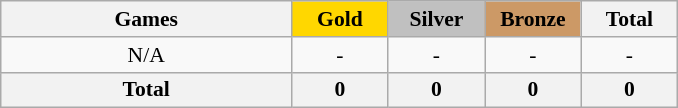<table class="wikitable" style="text-align:center; font-size:90%;">
<tr>
<th style="width:13em;">Games</th>
<th style="width:4em; background:gold;">Gold</th>
<th style="width:4em; background:silver;">Silver</th>
<th style="width:4em; background:#cc9966;">Bronze</th>
<th style="width:4em;">Total</th>
</tr>
<tr>
<td>N/A</td>
<td>-</td>
<td>-</td>
<td>-</td>
<td>-</td>
</tr>
<tr>
<th>Total</th>
<th>0</th>
<th>0</th>
<th>0</th>
<th>0</th>
</tr>
</table>
